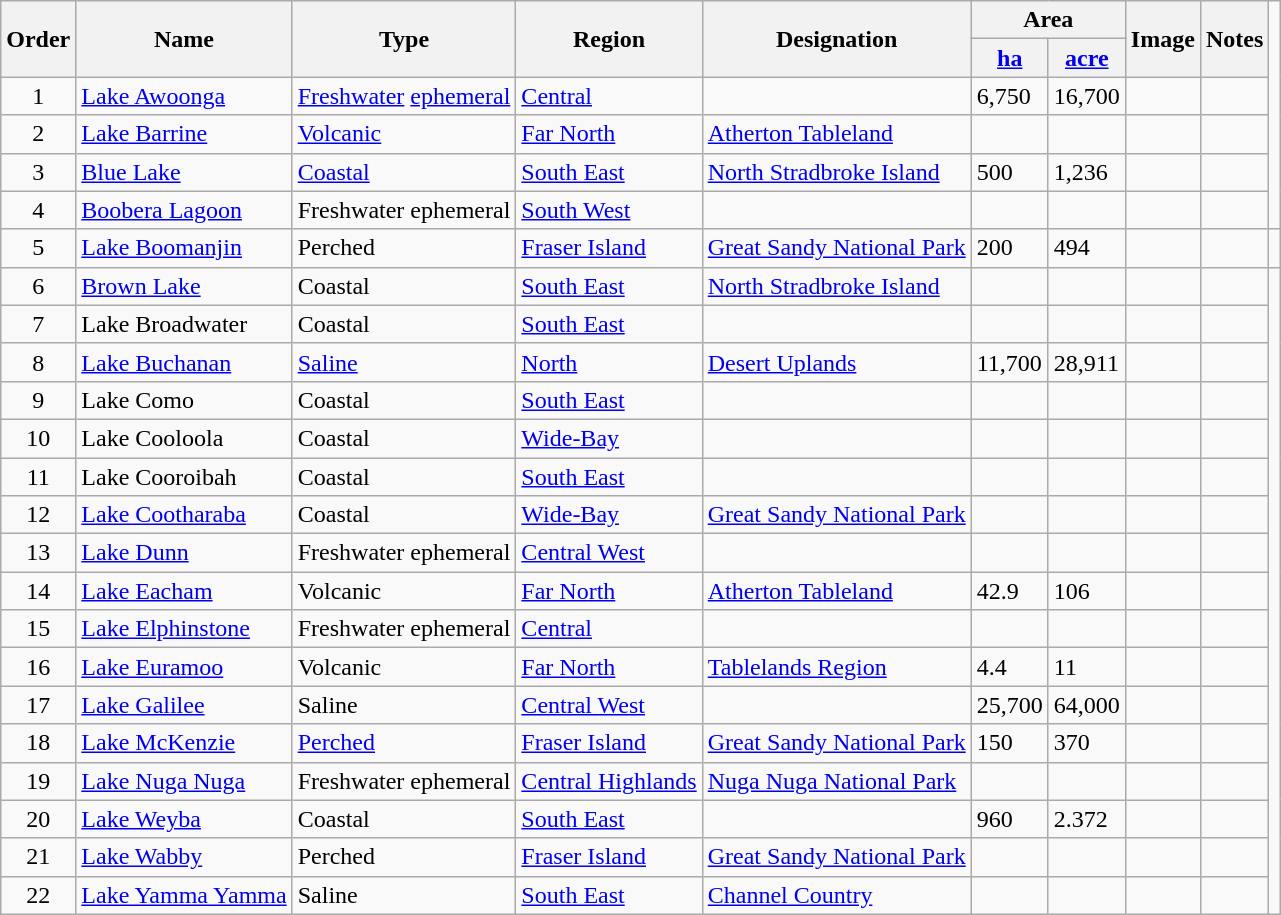<table class="wikitable sortable">
<tr>
<th scope="col" rowspan=2>Order</th>
<th scope="col" rowspan=2>Name</th>
<th scope="col" rowspan=2>Type</th>
<th scope="col" rowspan=2>Region</th>
<th scope="col" rowspan=2>Designation</th>
<th scope="col" colspan=2>Area</th>
<th scope="col" rowspan=2>Image</th>
<th scope="col" rowspan=2>Notes</th>
</tr>
<tr>
<th scope="col"><a href='#'>ha</a></th>
<th scope="col"><a href='#'>acre</a></th>
</tr>
<tr>
<td align=center>1</td>
<td><a href='#'>Lake Awoonga</a></td>
<td><a href='#'>Freshwater</a> <a href='#'>ephemeral</a></td>
<td><a href='#'>Central</a></td>
<td></td>
<td>6,750</td>
<td>16,700</td>
<td></td>
<td></td>
</tr>
<tr>
<td align=center>2</td>
<td><a href='#'>Lake Barrine</a></td>
<td><a href='#'>Volcanic</a></td>
<td><a href='#'>Far North</a></td>
<td><a href='#'>Atherton Tableland</a></td>
<td></td>
<td></td>
<td></td>
<td></td>
</tr>
<tr>
<td align=center>3</td>
<td><a href='#'>Blue Lake</a></td>
<td><a href='#'>Coastal</a></td>
<td><a href='#'>South East</a></td>
<td><a href='#'>North Stradbroke Island</a></td>
<td>500</td>
<td>1,236</td>
<td></td>
<td></td>
</tr>
<tr>
<td align=center>4</td>
<td><a href='#'>Boobera Lagoon</a></td>
<td>Freshwater ephemeral</td>
<td><a href='#'>South West</a></td>
<td></td>
<td></td>
<td></td>
<td></td>
<td></td>
</tr>
<tr>
<td align=center>5</td>
<td><a href='#'>Lake Boomanjin</a></td>
<td>Perched</td>
<td><a href='#'>Fraser Island</a></td>
<td><a href='#'>Great Sandy National Park</a></td>
<td>200</td>
<td>494</td>
<td></td>
<td></td>
<td></td>
</tr>
<tr>
<td align=center>6</td>
<td><a href='#'>Brown Lake</a></td>
<td>Coastal</td>
<td><a href='#'>South East</a></td>
<td><a href='#'>North Stradbroke Island</a></td>
<td></td>
<td></td>
<td></td>
<td></td>
</tr>
<tr>
<td align=center>7</td>
<td>Lake Broadwater</td>
<td>Coastal</td>
<td><a href='#'>South East</a></td>
<td></td>
<td></td>
<td></td>
<td></td>
<td></td>
</tr>
<tr>
<td align=center>8</td>
<td><a href='#'>Lake Buchanan</a></td>
<td><a href='#'>Saline</a></td>
<td><a href='#'>North</a></td>
<td><a href='#'>Desert Uplands</a></td>
<td>11,700</td>
<td>28,911</td>
<td></td>
<td></td>
</tr>
<tr>
<td align=center>9</td>
<td>Lake Como</td>
<td>Coastal</td>
<td><a href='#'>South East</a></td>
<td></td>
<td></td>
<td></td>
<td></td>
<td></td>
</tr>
<tr>
<td align=center>10</td>
<td>Lake Cooloola</td>
<td>Coastal</td>
<td><a href='#'>Wide-Bay</a></td>
<td></td>
<td></td>
<td></td>
<td></td>
<td></td>
</tr>
<tr>
<td align=center>11</td>
<td>Lake Cooroibah</td>
<td>Coastal</td>
<td><a href='#'>South East</a></td>
<td></td>
<td></td>
<td></td>
<td></td>
<td></td>
</tr>
<tr>
<td align=center>12</td>
<td><a href='#'>Lake Cootharaba</a></td>
<td>Coastal</td>
<td><a href='#'>Wide-Bay</a></td>
<td><a href='#'>Great Sandy National Park</a></td>
<td></td>
<td></td>
<td></td>
<td></td>
</tr>
<tr>
<td align=center>13</td>
<td><a href='#'>Lake Dunn</a></td>
<td>Freshwater ephemeral</td>
<td><a href='#'>Central West</a></td>
<td></td>
<td></td>
<td></td>
<td></td>
<td></td>
</tr>
<tr>
<td align=center>14</td>
<td><a href='#'>Lake Eacham</a></td>
<td>Volcanic</td>
<td><a href='#'>Far North</a></td>
<td><a href='#'>Atherton Tableland</a></td>
<td>42.9</td>
<td>106</td>
<td></td>
<td></td>
</tr>
<tr>
<td align=center>15</td>
<td><a href='#'>Lake Elphinstone</a></td>
<td>Freshwater ephemeral</td>
<td><a href='#'>Central</a></td>
<td></td>
<td></td>
<td></td>
<td></td>
<td></td>
</tr>
<tr>
<td align=center>16</td>
<td><a href='#'>Lake Euramoo</a></td>
<td>Volcanic</td>
<td><a href='#'>Far North</a></td>
<td><a href='#'>Tablelands Region</a></td>
<td>4.4</td>
<td>11</td>
<td></td>
<td></td>
</tr>
<tr>
<td align=center>17</td>
<td><a href='#'>Lake Galilee</a></td>
<td>Saline</td>
<td><a href='#'>Central West</a></td>
<td></td>
<td>25,700</td>
<td>64,000</td>
<td></td>
<td></td>
</tr>
<tr>
<td align=center>18</td>
<td><a href='#'>Lake McKenzie</a></td>
<td><a href='#'>Perched</a></td>
<td><a href='#'>Fraser Island</a></td>
<td><a href='#'>Great Sandy National Park</a></td>
<td>150</td>
<td>370</td>
<td></td>
<td></td>
</tr>
<tr>
<td align=center>19</td>
<td><a href='#'>Lake Nuga Nuga</a></td>
<td>Freshwater ephemeral</td>
<td><a href='#'>Central Highlands</a></td>
<td><a href='#'>Nuga Nuga National Park</a></td>
<td></td>
<td></td>
<td></td>
<td></td>
</tr>
<tr>
<td align=center>20</td>
<td><a href='#'>Lake Weyba</a></td>
<td>Coastal</td>
<td><a href='#'>South East</a></td>
<td></td>
<td>960</td>
<td>2.372</td>
<td></td>
<td></td>
</tr>
<tr>
<td align=center>21</td>
<td><a href='#'>Lake Wabby</a></td>
<td>Perched</td>
<td><a href='#'>Fraser Island</a></td>
<td><a href='#'>Great Sandy National Park</a></td>
<td></td>
<td></td>
<td></td>
<td></td>
</tr>
<tr>
<td align=center>22</td>
<td><a href='#'>Lake Yamma Yamma</a></td>
<td>Saline</td>
<td><a href='#'>South East</a></td>
<td><a href='#'>Channel Country</a></td>
<td></td>
<td></td>
<td></td>
<td></td>
</tr>
</table>
